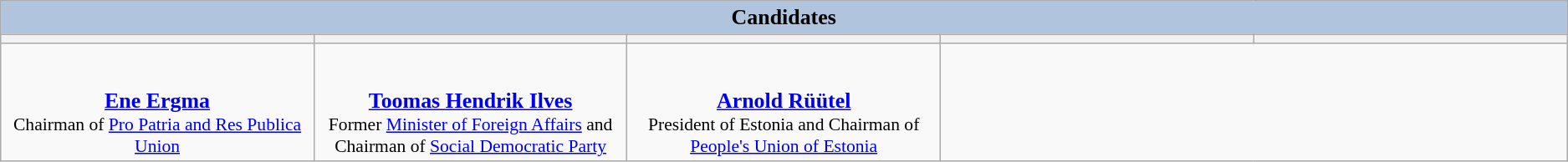<table class="wikitable" style="font-size:90%">
<tr>
<th style="background:#B0C4DE" colspan="5"><big>Candidates</big></th>
</tr>
<tr>
<th scope="col" style="width:20%;"></th>
<th scope="col" style="width:20%;"></th>
<th scope="col" style="width:20%;"></th>
<th scope="col" style="width:20%;"></th>
<th scope="col" style="width:20%;"></th>
</tr>
<tr>
<td style="vertical-align: top; text-align: center;"><br><br><big><strong><a href='#'>Ene Ergma</a></strong></big><br>Chairman of <a href='#'>Pro Patria and Res Publica Union</a></td>
<td style="vertical-align: top; text-align: center;"><br><br><big> <strong><a href='#'>Toomas Hendrik Ilves</a></strong></big><br>Former <a href='#'>Minister of Foreign Affairs</a> and Chairman of <a href='#'>Social Democratic Party</a></td>
<td style="vertical-align: top; text-align: center;"><br><br><big><strong><a href='#'>Arnold Rüütel</a></strong></big><br>President of Estonia and Chairman of <a href='#'>People's Union of Estonia</a></td>
</tr>
</table>
